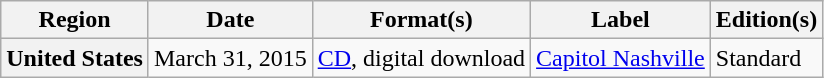<table class="wikitable plainrowheaders">
<tr>
<th scope="col">Region</th>
<th>Date</th>
<th>Format(s)</th>
<th>Label</th>
<th>Edition(s)</th>
</tr>
<tr>
<th scope="row">United States</th>
<td>March 31, 2015</td>
<td><a href='#'>CD</a>, digital download</td>
<td><a href='#'>Capitol Nashville</a></td>
<td>Standard</td>
</tr>
</table>
